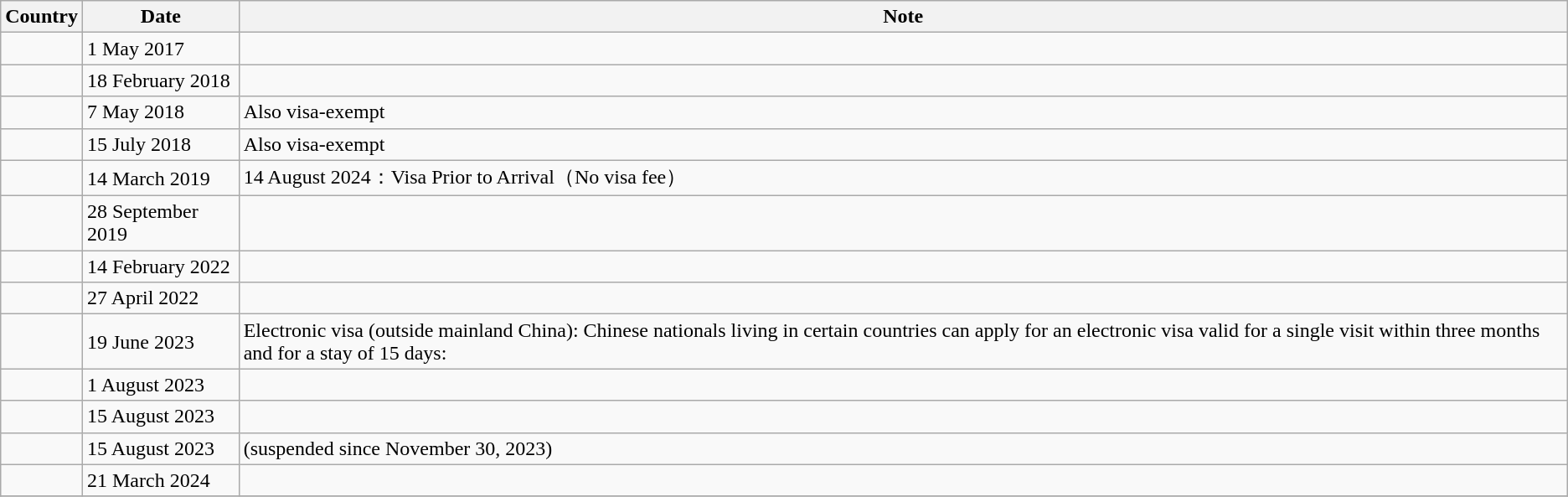<table class="wikitable sortable collapsible collapsed">
<tr>
<th>Country</th>
<th>Date</th>
<th>Note</th>
</tr>
<tr>
<td></td>
<td>1 May 2017</td>
<td></td>
</tr>
<tr>
<td></td>
<td>18 February 2018</td>
<td></td>
</tr>
<tr>
<td></td>
<td>7 May 2018</td>
<td>Also visa-exempt</td>
</tr>
<tr>
<td></td>
<td>15 July 2018</td>
<td>Also visa-exempt</td>
</tr>
<tr>
<td></td>
<td>14 March 2019</td>
<td>14 August 2024：Visa Prior to Arrival（No visa fee）</td>
</tr>
<tr>
<td></td>
<td>28 September 2019</td>
<td></td>
</tr>
<tr>
<td></td>
<td>14 February 2022</td>
<td></td>
</tr>
<tr>
<td></td>
<td>27 April 2022</td>
<td></td>
</tr>
<tr>
<td></td>
<td>19 June 2023</td>
<td>Electronic visa (outside mainland China): Chinese nationals living in certain countries can apply for an electronic visa valid for a single visit within three months and for a stay of 15 days:</td>
</tr>
<tr>
<td></td>
<td>1 August 2023</td>
<td></td>
</tr>
<tr>
<td></td>
<td>15 August 2023</td>
<td></td>
</tr>
<tr>
<td></td>
<td>15 August 2023</td>
<td>(suspended since November 30, 2023)</td>
</tr>
<tr>
<td></td>
<td>21 March 2024</td>
<td></td>
</tr>
<tr>
</tr>
</table>
